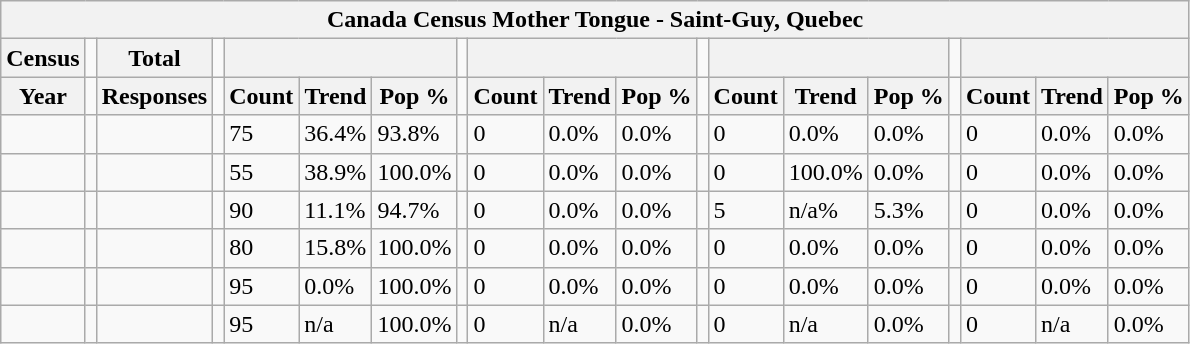<table class="wikitable">
<tr>
<th colspan="19">Canada Census Mother Tongue - Saint-Guy, Quebec</th>
</tr>
<tr>
<th>Census</th>
<td></td>
<th>Total</th>
<td colspan="1"></td>
<th colspan="3"></th>
<td colspan="1"></td>
<th colspan="3"></th>
<td colspan="1"></td>
<th colspan="3"></th>
<td colspan="1"></td>
<th colspan="3"></th>
</tr>
<tr>
<th>Year</th>
<td></td>
<th>Responses</th>
<td></td>
<th>Count</th>
<th>Trend</th>
<th>Pop %</th>
<td></td>
<th>Count</th>
<th>Trend</th>
<th>Pop %</th>
<td></td>
<th>Count</th>
<th>Trend</th>
<th>Pop %</th>
<td></td>
<th>Count</th>
<th>Trend</th>
<th>Pop %</th>
</tr>
<tr>
<td></td>
<td></td>
<td></td>
<td></td>
<td>75</td>
<td> 36.4%</td>
<td>93.8%</td>
<td></td>
<td>0</td>
<td> 0.0%</td>
<td>0.0%</td>
<td></td>
<td>0</td>
<td> 0.0%</td>
<td>0.0%</td>
<td></td>
<td>0</td>
<td> 0.0%</td>
<td>0.0%</td>
</tr>
<tr>
<td></td>
<td></td>
<td></td>
<td></td>
<td>55</td>
<td> 38.9%</td>
<td>100.0%</td>
<td></td>
<td>0</td>
<td> 0.0%</td>
<td>0.0%</td>
<td></td>
<td>0</td>
<td> 100.0%</td>
<td>0.0%</td>
<td></td>
<td>0</td>
<td> 0.0%</td>
<td>0.0%</td>
</tr>
<tr>
<td></td>
<td></td>
<td></td>
<td></td>
<td>90</td>
<td> 11.1%</td>
<td>94.7%</td>
<td></td>
<td>0</td>
<td> 0.0%</td>
<td>0.0%</td>
<td></td>
<td>5</td>
<td> n/a%</td>
<td>5.3%</td>
<td></td>
<td>0</td>
<td> 0.0%</td>
<td>0.0%</td>
</tr>
<tr>
<td></td>
<td></td>
<td></td>
<td></td>
<td>80</td>
<td> 15.8%</td>
<td>100.0%</td>
<td></td>
<td>0</td>
<td> 0.0%</td>
<td>0.0%</td>
<td></td>
<td>0</td>
<td> 0.0%</td>
<td>0.0%</td>
<td></td>
<td>0</td>
<td> 0.0%</td>
<td>0.0%</td>
</tr>
<tr>
<td></td>
<td></td>
<td></td>
<td></td>
<td>95</td>
<td> 0.0%</td>
<td>100.0%</td>
<td></td>
<td>0</td>
<td> 0.0%</td>
<td>0.0%</td>
<td></td>
<td>0</td>
<td> 0.0%</td>
<td>0.0%</td>
<td></td>
<td>0</td>
<td> 0.0%</td>
<td>0.0%</td>
</tr>
<tr>
<td></td>
<td></td>
<td></td>
<td></td>
<td>95</td>
<td>n/a</td>
<td>100.0%</td>
<td></td>
<td>0</td>
<td>n/a</td>
<td>0.0%</td>
<td></td>
<td>0</td>
<td>n/a</td>
<td>0.0%</td>
<td></td>
<td>0</td>
<td>n/a</td>
<td>0.0%</td>
</tr>
</table>
